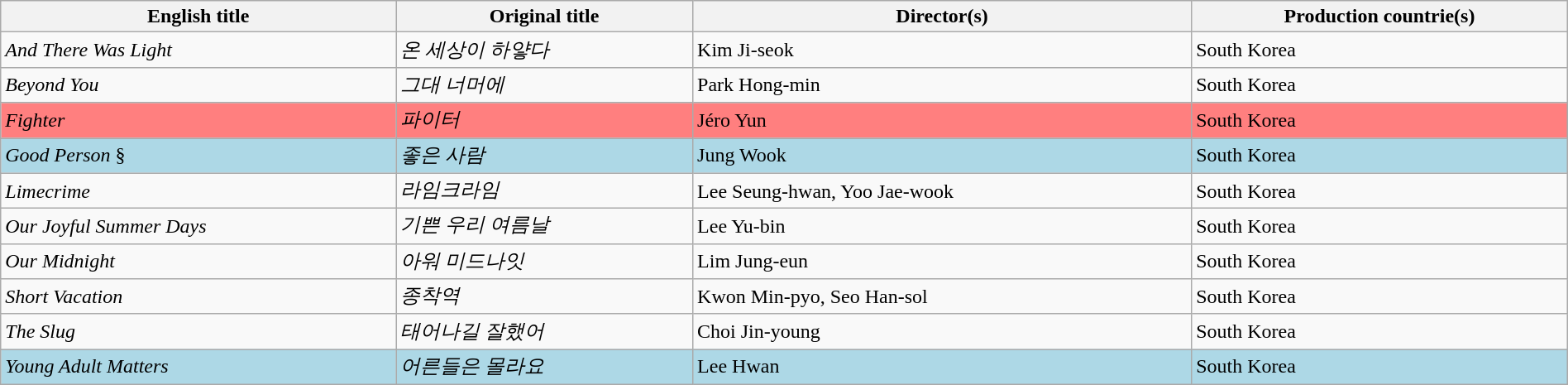<table class="sortable wikitable" style="width:100%; margin-bottom:4px" cellpadding="5">
<tr>
<th scope="col">English title</th>
<th scope="col">Original title</th>
<th scope="col">Director(s)</th>
<th scope="col">Production countrie(s)</th>
</tr>
<tr>
<td><em>And There Was Light</em></td>
<td><em>온 세상이 하얗다</em></td>
<td>Kim Ji-seok</td>
<td>South Korea</td>
</tr>
<tr>
<td><em>Beyond You</em></td>
<td><em>그대 너머에</em></td>
<td>Park Hong-min</td>
<td>South Korea</td>
</tr>
<tr style="background:#FF7F7F">
<td><em>Fighter</em> </td>
<td><em>파이터</em></td>
<td>Jéro Yun</td>
<td>South Korea</td>
</tr>
<tr style="background:#ADD8E6">
<td><em>Good Person</em>  §</td>
<td><em>좋은 사람</em></td>
<td>Jung Wook</td>
<td>South Korea</td>
</tr>
<tr>
<td><em>Limecrime</em> </td>
<td><em>라임크라임</em></td>
<td>Lee Seung-hwan, Yoo Jae-wook</td>
<td>South Korea</td>
</tr>
<tr>
<td><em>Our Joyful Summer Days</em></td>
<td><em>기쁜 우리 여름날</em></td>
<td>Lee Yu-bin</td>
<td>South Korea</td>
</tr>
<tr>
<td><em>Our Midnight</em></td>
<td><em>아워 미드나잇</em></td>
<td>Lim Jung-eun</td>
<td>South Korea</td>
</tr>
<tr>
<td><em>Short Vacation</em></td>
<td><em>종착역</em></td>
<td>Kwon Min-pyo, Seo Han-sol</td>
<td>South Korea</td>
</tr>
<tr>
<td><em>The Slug</em></td>
<td><em>태어나길 잘했어</em></td>
<td>Choi Jin-young</td>
<td>South Korea</td>
</tr>
<tr style="background:#ADD8E6">
<td><em>Young Adult Matters</em>  </td>
<td><em>어른들은 몰라요</em></td>
<td>Lee Hwan</td>
<td>South Korea</td>
</tr>
</table>
